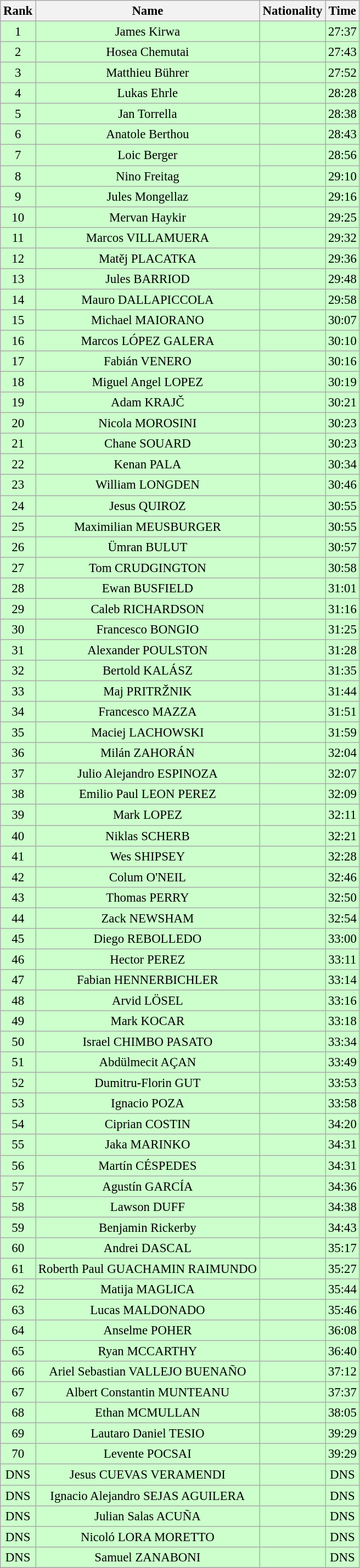<table class="wikitable sortable" style="text-align:center;font-size:95%">
<tr>
<th>Rank</th>
<th>Name</th>
<th>Nationality</th>
<th>Time</th>
</tr>
<tr bgcolor="ccffcc">
<td>1</td>
<td>James Kirwa</td>
<td></td>
<td>27:37</td>
</tr>
<tr bgcolor=ccffcc>
<td>2</td>
<td>Hosea Chemutai</td>
<td></td>
<td>27:43</td>
</tr>
<tr bgcolor=ccffcc>
<td>3</td>
<td>Matthieu Bührer</td>
<td></td>
<td>27:52</td>
</tr>
<tr bgcolor=ccffcc>
<td>4</td>
<td>Lukas Ehrle</td>
<td></td>
<td>28:28</td>
</tr>
<tr bgcolor=ccffcc>
<td>5</td>
<td>Jan Torrella</td>
<td></td>
<td>28:38</td>
</tr>
<tr bgcolor=ccffcc>
<td>6</td>
<td>Anatole Berthou</td>
<td></td>
<td>28:43</td>
</tr>
<tr bgcolor=ccffcc>
<td>7</td>
<td>Loic Berger</td>
<td></td>
<td>28:56</td>
</tr>
<tr bgcolor=ccffcc>
<td>8</td>
<td>Nino Freitag</td>
<td></td>
<td>29:10</td>
</tr>
<tr bgcolor=ccffcc>
<td>9</td>
<td>Jules Mongellaz</td>
<td></td>
<td>29:16</td>
</tr>
<tr bgcolor=ccffcc>
<td>10</td>
<td>Mervan Haykir</td>
<td></td>
<td>29:25</td>
</tr>
<tr bgcolor=ccffcc>
<td>11</td>
<td>Marcos VILLAMUERA</td>
<td></td>
<td>29:32</td>
</tr>
<tr bgcolor=ccffcc>
<td>12</td>
<td>Matěj PLACATKA</td>
<td></td>
<td>29:36</td>
</tr>
<tr bgcolor=ccffcc>
<td>13</td>
<td>Jules BARRIOD</td>
<td></td>
<td>29:48</td>
</tr>
<tr bgcolor=ccffcc>
<td>14</td>
<td>Mauro DALLAPICCOLA</td>
<td></td>
<td>29:58</td>
</tr>
<tr bgcolor=ccffcc>
<td>15</td>
<td>Michael MAIORANO</td>
<td></td>
<td>30:07</td>
</tr>
<tr bgcolor=ccffcc>
<td>16</td>
<td>Marcos LÓPEZ GALERA</td>
<td></td>
<td>30:10</td>
</tr>
<tr bgcolor=ccffcc>
<td>17</td>
<td>Fabián VENERO</td>
<td></td>
<td>30:16</td>
</tr>
<tr bgcolor=ccffcc>
<td>18</td>
<td>Miguel Angel LOPEZ</td>
<td></td>
<td>30:19</td>
</tr>
<tr bgcolor=ccffcc>
<td>19</td>
<td>Adam KRAJČ</td>
<td></td>
<td>30:21</td>
</tr>
<tr bgcolor=ccffcc>
<td>20</td>
<td>Nicola MOROSINI</td>
<td></td>
<td>30:23</td>
</tr>
<tr bgcolor=ccffcc>
<td>21</td>
<td>Chane SOUARD</td>
<td></td>
<td>30:23</td>
</tr>
<tr bgcolor=ccffcc>
<td>22</td>
<td>Kenan PALA</td>
<td></td>
<td>30:34</td>
</tr>
<tr bgcolor=ccffcc>
<td>23</td>
<td>William LONGDEN</td>
<td></td>
<td>30:46</td>
</tr>
<tr bgcolor=ccffcc>
<td>24</td>
<td>Jesus QUIROZ</td>
<td></td>
<td>30:55</td>
</tr>
<tr bgcolor=ccffcc>
<td>25</td>
<td>Maximilian MEUSBURGER</td>
<td></td>
<td>30:55</td>
</tr>
<tr bgcolor=ccffcc>
<td>26</td>
<td>Ümran BULUT</td>
<td></td>
<td>30:57</td>
</tr>
<tr bgcolor=ccffcc>
<td>27</td>
<td>Tom CRUDGINGTON</td>
<td></td>
<td>30:58</td>
</tr>
<tr bgcolor=ccffcc>
<td>28</td>
<td>Ewan BUSFIELD</td>
<td></td>
<td>31:01</td>
</tr>
<tr bgcolor=ccffcc>
<td>29</td>
<td>Caleb RICHARDSON</td>
<td></td>
<td>31:16</td>
</tr>
<tr bgcolor=ccffcc>
<td>30</td>
<td>Francesco BONGIO</td>
<td></td>
<td>31:25</td>
</tr>
<tr bgcolor=ccffcc>
<td>31</td>
<td>Alexander POULSTON</td>
<td></td>
<td>31:28</td>
</tr>
<tr bgcolor=ccffcc>
<td>32</td>
<td>Bertold KALÁSZ</td>
<td></td>
<td>31:35</td>
</tr>
<tr bgcolor=ccffcc>
<td>33</td>
<td>Maj PRITRŽNIK</td>
<td></td>
<td>31:44</td>
</tr>
<tr bgcolor=ccffcc>
<td>34</td>
<td>Francesco MAZZA</td>
<td></td>
<td>31:51</td>
</tr>
<tr bgcolor=ccffcc>
<td>35</td>
<td>Maciej LACHOWSKI</td>
<td></td>
<td>31:59</td>
</tr>
<tr bgcolor=ccffcc>
<td>36</td>
<td>Milán ZAHORÁN</td>
<td></td>
<td>32:04</td>
</tr>
<tr bgcolor=ccffcc>
<td>37</td>
<td>Julio Alejandro ESPINOZA</td>
<td></td>
<td>32:07</td>
</tr>
<tr bgcolor=ccffcc>
<td>38</td>
<td>Emilio Paul LEON PEREZ</td>
<td></td>
<td>32:09</td>
</tr>
<tr bgcolor=ccffcc>
<td>39</td>
<td>Mark LOPEZ</td>
<td></td>
<td>32:11</td>
</tr>
<tr bgcolor=ccffcc>
<td>40</td>
<td>Niklas SCHERB</td>
<td></td>
<td>32:21</td>
</tr>
<tr bgcolor=ccffcc>
<td>41</td>
<td>Wes SHIPSEY</td>
<td></td>
<td>32:28</td>
</tr>
<tr bgcolor=ccffcc>
<td>42</td>
<td>Colum O'NEIL</td>
<td></td>
<td>32:46</td>
</tr>
<tr bgcolor=ccffcc>
<td>43</td>
<td>Thomas PERRY</td>
<td></td>
<td>32:50</td>
</tr>
<tr bgcolor=ccffcc>
<td>44</td>
<td>Zack NEWSHAM</td>
<td></td>
<td>32:54</td>
</tr>
<tr bgcolor=ccffcc>
<td>45</td>
<td>Diego REBOLLEDO</td>
<td></td>
<td>33:00</td>
</tr>
<tr bgcolor=ccffcc>
<td>46</td>
<td>Hector PEREZ</td>
<td></td>
<td>33:11</td>
</tr>
<tr bgcolor=ccffcc>
<td>47</td>
<td>Fabian HENNERBICHLER</td>
<td></td>
<td>33:14</td>
</tr>
<tr bgcolor=ccffcc>
<td>48</td>
<td>Arvid LÖSEL</td>
<td></td>
<td>33:16</td>
</tr>
<tr bgcolor=ccffcc>
<td>49</td>
<td>Mark KOCAR</td>
<td></td>
<td>33:18</td>
</tr>
<tr bgcolor=ccffcc>
<td>50</td>
<td>Israel CHIMBO PASATO</td>
<td></td>
<td>33:34</td>
</tr>
<tr bgcolor=ccffcc>
<td>51</td>
<td>Abdülmecit AÇAN</td>
<td></td>
<td>33:49</td>
</tr>
<tr bgcolor=ccffcc>
<td>52</td>
<td>Dumitru-Florin GUT</td>
<td></td>
<td>33:53</td>
</tr>
<tr bgcolor=ccffcc>
<td>53</td>
<td>Ignacio POZA</td>
<td></td>
<td>33:58</td>
</tr>
<tr bgcolor=ccffcc>
<td>54</td>
<td>Ciprian COSTIN</td>
<td></td>
<td>34:20</td>
</tr>
<tr bgcolor=ccffcc>
<td>55</td>
<td>Jaka MARINKO</td>
<td></td>
<td>34:31</td>
</tr>
<tr bgcolor=ccffcc>
<td>56</td>
<td>Martín CÉSPEDES</td>
<td></td>
<td>34:31</td>
</tr>
<tr bgcolor=ccffcc>
<td>57</td>
<td>Agustín GARCÍA</td>
<td></td>
<td>34:36</td>
</tr>
<tr bgcolor=ccffcc>
<td>58</td>
<td>Lawson DUFF</td>
<td></td>
<td>34:38</td>
</tr>
<tr bgcolor=ccffcc>
<td>59</td>
<td>Benjamin Rickerby</td>
<td></td>
<td>34:43</td>
</tr>
<tr bgcolor=ccffcc>
<td>60</td>
<td>Andrei DASCAL</td>
<td></td>
<td>35:17</td>
</tr>
<tr bgcolor=ccffcc>
<td>61</td>
<td>Roberth Paul GUACHAMIN RAIMUNDO</td>
<td></td>
<td>35:27</td>
</tr>
<tr bgcolor=ccffcc>
<td>62</td>
<td>Matija MAGLICA</td>
<td></td>
<td>35:44</td>
</tr>
<tr bgcolor=ccffcc>
<td>63</td>
<td>Lucas MALDONADO</td>
<td></td>
<td>35:46</td>
</tr>
<tr bgcolor=ccffcc>
<td>64</td>
<td>Anselme POHER</td>
<td></td>
<td>36:08</td>
</tr>
<tr bgcolor=ccffcc>
<td>65</td>
<td>Ryan MCCARTHY</td>
<td></td>
<td>36:40</td>
</tr>
<tr bgcolor=ccffcc>
<td>66</td>
<td>Ariel Sebastian VALLEJO BUENAÑO</td>
<td></td>
<td>37:12</td>
</tr>
<tr bgcolor=ccffcc>
<td>67</td>
<td>Albert Constantin MUNTEANU</td>
<td></td>
<td>37:37</td>
</tr>
<tr bgcolor=ccffcc>
<td>68</td>
<td>Ethan MCMULLAN</td>
<td></td>
<td>38:05</td>
</tr>
<tr bgcolor=ccffcc>
<td>69</td>
<td>Lautaro Daniel TESIO</td>
<td></td>
<td>39:29</td>
</tr>
<tr bgcolor=ccffcc>
<td>70</td>
<td>Levente POCSAI</td>
<td></td>
<td>39:29</td>
</tr>
<tr bgcolor=ccffcc>
<td>DNS</td>
<td>Jesus CUEVAS VERAMENDI</td>
<td></td>
<td>DNS</td>
</tr>
<tr bgcolor=ccffcc>
<td>DNS</td>
<td>Ignacio Alejandro SEJAS AGUILERA</td>
<td></td>
<td>DNS</td>
</tr>
<tr bgcolor=ccffcc>
<td>DNS</td>
<td>Julian Salas ACUÑA</td>
<td></td>
<td>DNS</td>
</tr>
<tr bgcolor=ccffcc>
<td>DNS</td>
<td>Nicoló LORA MORETTO</td>
<td></td>
<td>DNS</td>
</tr>
<tr bgcolor=ccffcc>
<td>DNS</td>
<td>Samuel ZANABONI</td>
<td></td>
<td>DNS</td>
</tr>
<tr bgcolor=ccffcc>
</tr>
</table>
